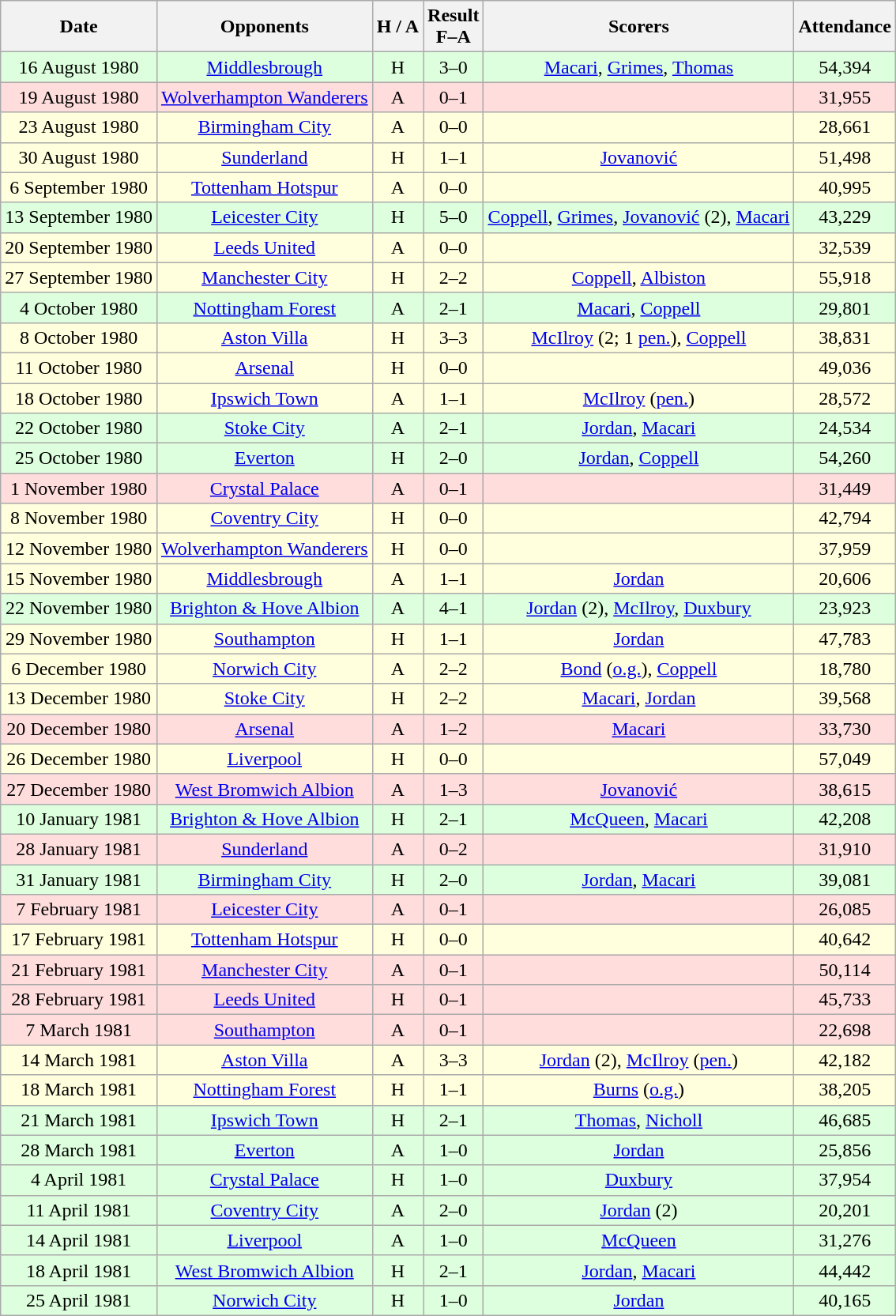<table class="wikitable" style="text-align:center">
<tr>
<th>Date</th>
<th>Opponents</th>
<th>H / A</th>
<th>Result<br>F–A</th>
<th>Scorers</th>
<th>Attendance</th>
</tr>
<tr bgcolor="#ddffdd">
<td>16 August 1980</td>
<td><a href='#'>Middlesbrough</a></td>
<td>H</td>
<td>3–0</td>
<td><a href='#'>Macari</a>, <a href='#'>Grimes</a>, <a href='#'>Thomas</a></td>
<td>54,394</td>
</tr>
<tr bgcolor="#ffdddd">
<td>19 August 1980</td>
<td><a href='#'>Wolverhampton Wanderers</a></td>
<td>A</td>
<td>0–1</td>
<td></td>
<td>31,955</td>
</tr>
<tr bgcolor="#ffffdd">
<td>23 August 1980</td>
<td><a href='#'>Birmingham City</a></td>
<td>A</td>
<td>0–0</td>
<td></td>
<td>28,661</td>
</tr>
<tr bgcolor="#ffffdd">
<td>30 August 1980</td>
<td><a href='#'>Sunderland</a></td>
<td>H</td>
<td>1–1</td>
<td><a href='#'>Jovanović</a></td>
<td>51,498</td>
</tr>
<tr bgcolor="#ffffdd">
<td>6 September 1980</td>
<td><a href='#'>Tottenham Hotspur</a></td>
<td>A</td>
<td>0–0</td>
<td></td>
<td>40,995</td>
</tr>
<tr bgcolor="#ddffdd">
<td>13 September 1980</td>
<td><a href='#'>Leicester City</a></td>
<td>H</td>
<td>5–0</td>
<td><a href='#'>Coppell</a>, <a href='#'>Grimes</a>, <a href='#'>Jovanović</a> (2), <a href='#'>Macari</a></td>
<td>43,229</td>
</tr>
<tr bgcolor="#ffffdd">
<td>20 September 1980</td>
<td><a href='#'>Leeds United</a></td>
<td>A</td>
<td>0–0</td>
<td></td>
<td>32,539</td>
</tr>
<tr bgcolor="#ffffdd">
<td>27 September 1980</td>
<td><a href='#'>Manchester City</a></td>
<td>H</td>
<td>2–2</td>
<td><a href='#'>Coppell</a>, <a href='#'>Albiston</a></td>
<td>55,918</td>
</tr>
<tr bgcolor="#ddffdd">
<td>4 October 1980</td>
<td><a href='#'>Nottingham Forest</a></td>
<td>A</td>
<td>2–1</td>
<td><a href='#'>Macari</a>, <a href='#'>Coppell</a></td>
<td>29,801</td>
</tr>
<tr bgcolor="#ffffdd">
<td>8 October 1980</td>
<td><a href='#'>Aston Villa</a></td>
<td>H</td>
<td>3–3</td>
<td><a href='#'>McIlroy</a> (2; 1 <a href='#'>pen.</a>), <a href='#'>Coppell</a></td>
<td>38,831</td>
</tr>
<tr bgcolor="#ffffdd">
<td>11 October 1980</td>
<td><a href='#'>Arsenal</a></td>
<td>H</td>
<td>0–0</td>
<td></td>
<td>49,036</td>
</tr>
<tr bgcolor="#ffffdd">
<td>18 October 1980</td>
<td><a href='#'>Ipswich Town</a></td>
<td>A</td>
<td>1–1</td>
<td><a href='#'>McIlroy</a> (<a href='#'>pen.</a>)</td>
<td>28,572</td>
</tr>
<tr bgcolor="#ddffdd">
<td>22 October 1980</td>
<td><a href='#'>Stoke City</a></td>
<td>A</td>
<td>2–1</td>
<td><a href='#'>Jordan</a>, <a href='#'>Macari</a></td>
<td>24,534</td>
</tr>
<tr bgcolor="#ddffdd">
<td>25 October 1980</td>
<td><a href='#'>Everton</a></td>
<td>H</td>
<td>2–0</td>
<td><a href='#'>Jordan</a>, <a href='#'>Coppell</a></td>
<td>54,260</td>
</tr>
<tr bgcolor="#ffdddd">
<td>1 November 1980</td>
<td><a href='#'>Crystal Palace</a></td>
<td>A</td>
<td>0–1</td>
<td></td>
<td>31,449</td>
</tr>
<tr bgcolor="#ffffdd">
<td>8 November 1980</td>
<td><a href='#'>Coventry City</a></td>
<td>H</td>
<td>0–0</td>
<td></td>
<td>42,794</td>
</tr>
<tr bgcolor="#ffffdd">
<td>12 November 1980</td>
<td><a href='#'>Wolverhampton Wanderers</a></td>
<td>H</td>
<td>0–0</td>
<td></td>
<td>37,959</td>
</tr>
<tr bgcolor="#ffffdd">
<td>15 November 1980</td>
<td><a href='#'>Middlesbrough</a></td>
<td>A</td>
<td>1–1</td>
<td><a href='#'>Jordan</a></td>
<td>20,606</td>
</tr>
<tr bgcolor="#ddffdd">
<td>22 November 1980</td>
<td><a href='#'>Brighton & Hove Albion</a></td>
<td>A</td>
<td>4–1</td>
<td><a href='#'>Jordan</a> (2), <a href='#'>McIlroy</a>, <a href='#'>Duxbury</a></td>
<td>23,923</td>
</tr>
<tr bgcolor="#ffffdd">
<td>29 November 1980</td>
<td><a href='#'>Southampton</a></td>
<td>H</td>
<td>1–1</td>
<td><a href='#'>Jordan</a></td>
<td>47,783</td>
</tr>
<tr bgcolor="#ffffdd">
<td>6 December 1980</td>
<td><a href='#'>Norwich City</a></td>
<td>A</td>
<td>2–2</td>
<td><a href='#'>Bond</a> (<a href='#'>o.g.</a>), <a href='#'>Coppell</a></td>
<td>18,780</td>
</tr>
<tr bgcolor="#ffffdd">
<td>13 December 1980</td>
<td><a href='#'>Stoke City</a></td>
<td>H</td>
<td>2–2</td>
<td><a href='#'>Macari</a>, <a href='#'>Jordan</a></td>
<td>39,568</td>
</tr>
<tr bgcolor="#ffdddd">
<td>20 December 1980</td>
<td><a href='#'>Arsenal</a></td>
<td>A</td>
<td>1–2</td>
<td><a href='#'>Macari</a></td>
<td>33,730</td>
</tr>
<tr bgcolor="#ffffdd">
<td>26 December 1980</td>
<td><a href='#'>Liverpool</a></td>
<td>H</td>
<td>0–0</td>
<td></td>
<td>57,049</td>
</tr>
<tr bgcolor="#ffdddd">
<td>27 December 1980</td>
<td><a href='#'>West Bromwich Albion</a></td>
<td>A</td>
<td>1–3</td>
<td><a href='#'>Jovanović</a></td>
<td>38,615</td>
</tr>
<tr bgcolor="#ddffdd">
<td>10 January 1981</td>
<td><a href='#'>Brighton & Hove Albion</a></td>
<td>H</td>
<td>2–1</td>
<td><a href='#'>McQueen</a>, <a href='#'>Macari</a></td>
<td>42,208</td>
</tr>
<tr bgcolor="#ffdddd">
<td>28 January 1981</td>
<td><a href='#'>Sunderland</a></td>
<td>A</td>
<td>0–2</td>
<td></td>
<td>31,910</td>
</tr>
<tr bgcolor="#ddffdd">
<td>31 January 1981</td>
<td><a href='#'>Birmingham City</a></td>
<td>H</td>
<td>2–0</td>
<td><a href='#'>Jordan</a>, <a href='#'>Macari</a></td>
<td>39,081</td>
</tr>
<tr bgcolor="#ffdddd">
<td>7 February 1981</td>
<td><a href='#'>Leicester City</a></td>
<td>A</td>
<td>0–1</td>
<td></td>
<td>26,085</td>
</tr>
<tr bgcolor="#ffffdd">
<td>17 February 1981</td>
<td><a href='#'>Tottenham Hotspur</a></td>
<td>H</td>
<td>0–0</td>
<td></td>
<td>40,642</td>
</tr>
<tr bgcolor="#ffdddd">
<td>21 February 1981</td>
<td><a href='#'>Manchester City</a></td>
<td>A</td>
<td>0–1</td>
<td></td>
<td>50,114</td>
</tr>
<tr bgcolor="#ffdddd">
<td>28 February 1981</td>
<td><a href='#'>Leeds United</a></td>
<td>H</td>
<td>0–1</td>
<td></td>
<td>45,733</td>
</tr>
<tr bgcolor="#ffdddd">
<td>7 March 1981</td>
<td><a href='#'>Southampton</a></td>
<td>A</td>
<td>0–1</td>
<td></td>
<td>22,698</td>
</tr>
<tr bgcolor="#ffffdd">
<td>14 March 1981</td>
<td><a href='#'>Aston Villa</a></td>
<td>A</td>
<td>3–3</td>
<td><a href='#'>Jordan</a> (2), <a href='#'>McIlroy</a> (<a href='#'>pen.</a>)</td>
<td>42,182</td>
</tr>
<tr bgcolor="#ffffdd">
<td>18 March 1981</td>
<td><a href='#'>Nottingham Forest</a></td>
<td>H</td>
<td>1–1</td>
<td><a href='#'>Burns</a> (<a href='#'>o.g.</a>)</td>
<td>38,205</td>
</tr>
<tr bgcolor="#ddffdd">
<td>21 March 1981</td>
<td><a href='#'>Ipswich Town</a></td>
<td>H</td>
<td>2–1</td>
<td><a href='#'>Thomas</a>, <a href='#'>Nicholl</a></td>
<td>46,685</td>
</tr>
<tr bgcolor="#ddffdd">
<td>28 March 1981</td>
<td><a href='#'>Everton</a></td>
<td>A</td>
<td>1–0</td>
<td><a href='#'>Jordan</a></td>
<td>25,856</td>
</tr>
<tr bgcolor="#ddffdd">
<td>4 April 1981</td>
<td><a href='#'>Crystal Palace</a></td>
<td>H</td>
<td>1–0</td>
<td><a href='#'>Duxbury</a></td>
<td>37,954</td>
</tr>
<tr bgcolor="#ddffdd">
<td>11 April 1981</td>
<td><a href='#'>Coventry City</a></td>
<td>A</td>
<td>2–0</td>
<td><a href='#'>Jordan</a> (2)</td>
<td>20,201</td>
</tr>
<tr bgcolor="#ddffdd">
<td>14 April 1981</td>
<td><a href='#'>Liverpool</a></td>
<td>A</td>
<td>1–0</td>
<td><a href='#'>McQueen</a></td>
<td>31,276</td>
</tr>
<tr bgcolor="#ddffdd">
<td>18 April 1981</td>
<td><a href='#'>West Bromwich Albion</a></td>
<td>H</td>
<td>2–1</td>
<td><a href='#'>Jordan</a>, <a href='#'>Macari</a></td>
<td>44,442</td>
</tr>
<tr bgcolor="#ddffdd">
<td>25 April 1981</td>
<td><a href='#'>Norwich City</a></td>
<td>H</td>
<td>1–0</td>
<td><a href='#'>Jordan</a></td>
<td>40,165</td>
</tr>
</table>
